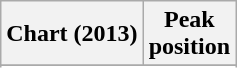<table class="wikitable sortable plainrowheaders">
<tr>
<th>Chart (2013)</th>
<th>Peak<br>position</th>
</tr>
<tr>
</tr>
<tr>
</tr>
<tr>
</tr>
<tr>
</tr>
<tr>
</tr>
<tr>
</tr>
<tr>
</tr>
<tr>
</tr>
<tr>
</tr>
<tr>
</tr>
<tr>
</tr>
<tr>
</tr>
<tr>
</tr>
<tr>
</tr>
<tr>
</tr>
<tr>
</tr>
<tr>
</tr>
<tr>
</tr>
<tr>
</tr>
</table>
